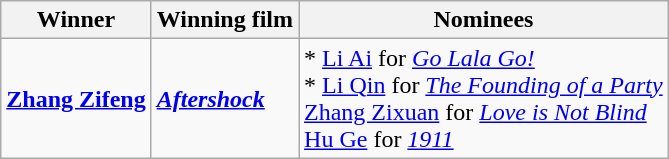<table class="wikitable">
<tr>
<th>Winner</th>
<th>Winning film</th>
<th>Nominees</th>
</tr>
<tr>
<td><strong><a href='#'>Zhang Zifeng</a></strong></td>
<td><strong><em><a href='#'>Aftershock</a></em></strong></td>
<td>* <a href='#'>Li Ai</a> for <em><a href='#'>Go Lala Go!</a></em><br> * <a href='#'>Li Qin</a> for <em><a href='#'>The Founding of a Party</a></em><br><a href='#'>Zhang Zixuan</a> for <em><a href='#'>Love is Not Blind</a></em><br> <a href='#'>Hu Ge</a> for <em><a href='#'>1911</a></em></td>
</tr>
</table>
